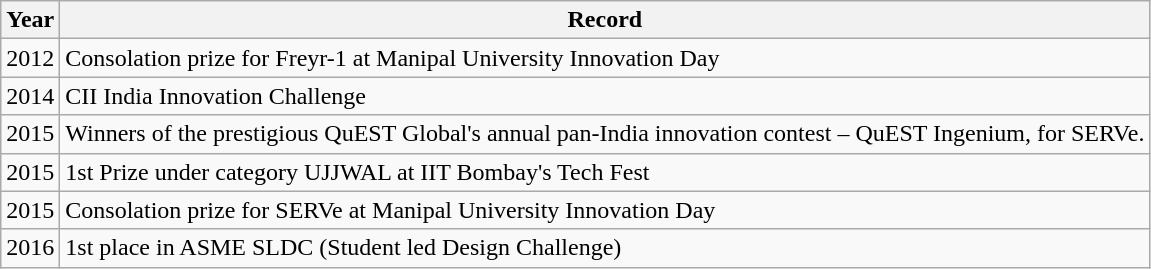<table class="wikitable">
<tr>
<th>Year</th>
<th>Record</th>
</tr>
<tr>
<td>2012</td>
<td>Consolation prize for Freyr-1 at Manipal University Innovation Day</td>
</tr>
<tr>
<td>2014</td>
<td>CII India Innovation Challenge</td>
</tr>
<tr>
<td>2015</td>
<td>Winners of the prestigious QuEST Global's annual pan-India innovation contest – QuEST Ingenium, for SERVe.</td>
</tr>
<tr>
<td>2015</td>
<td>1st Prize under category UJJWAL at IIT Bombay's Tech Fest</td>
</tr>
<tr>
<td>2015</td>
<td>Consolation prize for SERVe at Manipal University Innovation Day</td>
</tr>
<tr>
<td>2016</td>
<td>1st place in ASME SLDC (Student led Design Challenge)</td>
</tr>
</table>
